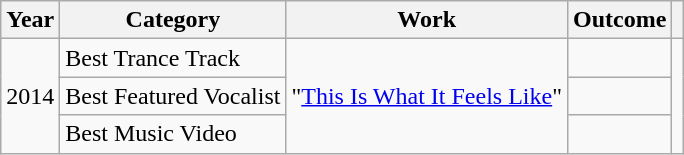<table class="wikitable Sortable">
<tr>
<th>Year</th>
<th>Category</th>
<th>Work</th>
<th>Outcome</th>
<th></th>
</tr>
<tr>
<td rowspan="3">2014</td>
<td>Best Trance Track</td>
<td rowspan="3">"<a href='#'>This Is What It Feels Like</a>"</td>
<td></td>
<td rowspan="3"></td>
</tr>
<tr>
<td>Best Featured Vocalist</td>
<td></td>
</tr>
<tr>
<td>Best Music Video</td>
<td></td>
</tr>
</table>
